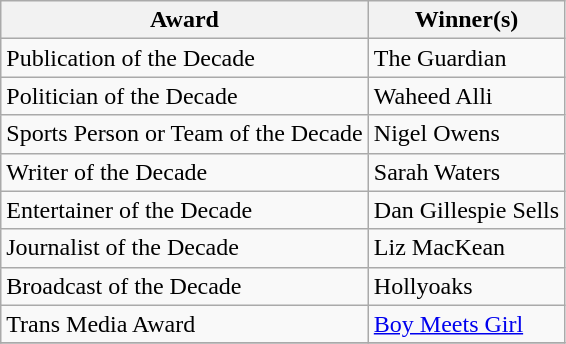<table class="wikitable">
<tr>
<th>Award</th>
<th>Winner(s)</th>
</tr>
<tr>
<td>Publication of the Decade</td>
<td>The Guardian</td>
</tr>
<tr>
<td>Politician of the Decade</td>
<td>Waheed Alli</td>
</tr>
<tr>
<td>Sports Person or Team of the Decade</td>
<td>Nigel Owens</td>
</tr>
<tr>
<td>Writer of the Decade</td>
<td>Sarah Waters</td>
</tr>
<tr>
<td>Entertainer of the Decade</td>
<td>Dan Gillespie Sells</td>
</tr>
<tr>
<td>Journalist of the Decade</td>
<td>Liz MacKean</td>
</tr>
<tr>
<td>Broadcast of the Decade</td>
<td>Hollyoaks</td>
</tr>
<tr>
<td>Trans Media Award</td>
<td><a href='#'>Boy Meets Girl</a></td>
</tr>
<tr>
</tr>
</table>
